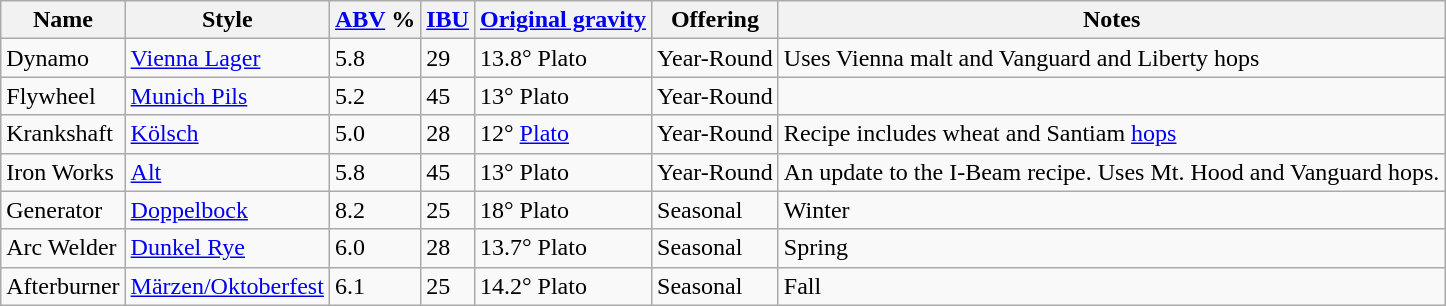<table class="wikitable sortable" border="1">
<tr>
<th>Name</th>
<th>Style</th>
<th><a href='#'>ABV</a> %</th>
<th><a href='#'>IBU</a></th>
<th><a href='#'>Original gravity</a></th>
<th>Offering</th>
<th class="unsortable">Notes</th>
</tr>
<tr>
<td>Dynamo</td>
<td><a href='#'>Vienna Lager</a></td>
<td>5.8</td>
<td>29</td>
<td>13.8° Plato</td>
<td>Year-Round</td>
<td>Uses Vienna malt and Vanguard and Liberty hops</td>
</tr>
<tr>
<td>Flywheel</td>
<td><a href='#'>Munich Pils</a></td>
<td>5.2</td>
<td>45</td>
<td>13° Plato</td>
<td>Year-Round</td>
<td></td>
</tr>
<tr>
<td>Krankshaft</td>
<td><a href='#'>Kölsch</a></td>
<td>5.0</td>
<td>28</td>
<td>12° <a href='#'>Plato</a></td>
<td>Year-Round</td>
<td>Recipe includes wheat and Santiam <a href='#'>hops</a></td>
</tr>
<tr>
<td>Iron Works</td>
<td><a href='#'>Alt</a></td>
<td>5.8</td>
<td>45</td>
<td>13° Plato</td>
<td>Year-Round</td>
<td>An update to the I-Beam recipe.  Uses Mt. Hood and Vanguard hops.</td>
</tr>
<tr>
<td>Generator</td>
<td><a href='#'>Doppelbock</a></td>
<td>8.2</td>
<td>25</td>
<td>18° Plato</td>
<td>Seasonal</td>
<td>Winter</td>
</tr>
<tr>
<td>Arc Welder</td>
<td><a href='#'>Dunkel Rye</a></td>
<td>6.0</td>
<td>28</td>
<td>13.7° Plato</td>
<td>Seasonal</td>
<td>Spring</td>
</tr>
<tr>
<td>Afterburner</td>
<td><a href='#'>Märzen/Oktoberfest</a></td>
<td>6.1</td>
<td>25</td>
<td>14.2° Plato</td>
<td>Seasonal</td>
<td>Fall</td>
</tr>
</table>
